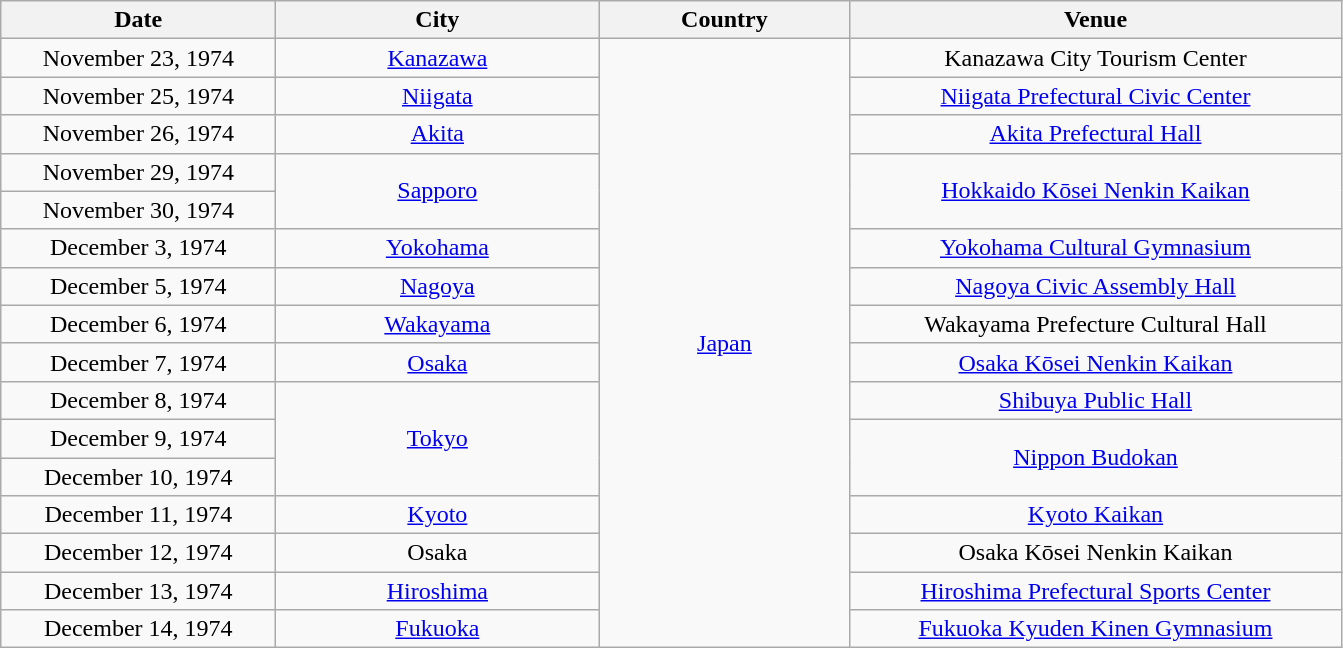<table class="wikitable sortable plainrowheaders" style="text-align:center;">
<tr>
<th scope="col" style="width:11em;">Date</th>
<th scope="col" style="width:13em;">City</th>
<th scope="col" style="width:10em;">Country</th>
<th scope="col" style="width:20em;">Venue</th>
</tr>
<tr>
<td>November 23, 1974</td>
<td><a href='#'>Kanazawa</a></td>
<td rowspan="16"><a href='#'>Japan</a></td>
<td>Kanazawa City Tourism Center</td>
</tr>
<tr>
<td>November 25, 1974</td>
<td><a href='#'>Niigata</a></td>
<td><a href='#'>Niigata Prefectural Civic Center</a></td>
</tr>
<tr>
<td>November 26, 1974</td>
<td><a href='#'>Akita</a></td>
<td><a href='#'>Akita Prefectural Hall</a></td>
</tr>
<tr>
<td>November 29, 1974</td>
<td rowspan="2"><a href='#'>Sapporo</a></td>
<td rowspan="2"><a href='#'>Hokkaido Kōsei Nenkin Kaikan</a></td>
</tr>
<tr>
<td>November 30, 1974</td>
</tr>
<tr>
<td>December 3, 1974</td>
<td><a href='#'>Yokohama</a></td>
<td><a href='#'>Yokohama Cultural Gymnasium</a></td>
</tr>
<tr>
<td>December 5, 1974</td>
<td><a href='#'>Nagoya</a></td>
<td><a href='#'>Nagoya Civic Assembly Hall</a></td>
</tr>
<tr>
<td>December 6, 1974</td>
<td><a href='#'>Wakayama</a></td>
<td>Wakayama Prefecture Cultural Hall</td>
</tr>
<tr>
<td>December 7, 1974</td>
<td><a href='#'>Osaka</a></td>
<td><a href='#'>Osaka Kōsei Nenkin Kaikan</a></td>
</tr>
<tr>
<td>December 8, 1974</td>
<td rowspan="3"><a href='#'>Tokyo</a></td>
<td><a href='#'>Shibuya Public Hall</a></td>
</tr>
<tr>
<td>December 9, 1974</td>
<td rowspan="2"><a href='#'>Nippon Budokan</a></td>
</tr>
<tr>
<td>December 10, 1974</td>
</tr>
<tr>
<td>December 11, 1974</td>
<td><a href='#'>Kyoto</a></td>
<td><a href='#'>Kyoto Kaikan</a></td>
</tr>
<tr>
<td>December 12, 1974</td>
<td>Osaka</td>
<td>Osaka Kōsei Nenkin Kaikan</td>
</tr>
<tr>
<td>December 13, 1974</td>
<td><a href='#'>Hiroshima</a></td>
<td><a href='#'>Hiroshima Prefectural Sports Center</a></td>
</tr>
<tr>
<td>December 14, 1974</td>
<td><a href='#'>Fukuoka</a></td>
<td><a href='#'>Fukuoka Kyuden Kinen Gymnasium</a></td>
</tr>
</table>
